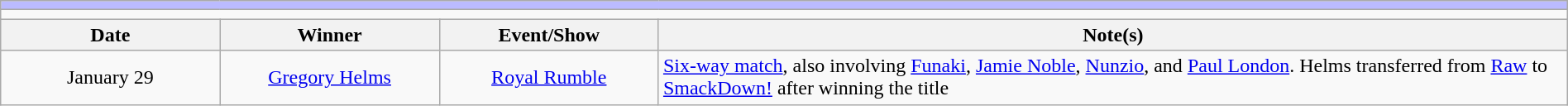<table class="wikitable" style="text-align:center; width:100%;">
<tr style="background:#BBF;">
<td colspan="5"></td>
</tr>
<tr>
<td colspan="5"><strong></strong></td>
</tr>
<tr>
<th width=14%>Date</th>
<th width=14%>Winner</th>
<th width=14%>Event/Show</th>
<th width=58%>Note(s)</th>
</tr>
<tr>
<td>January 29</td>
<td><a href='#'>Gregory Helms</a></td>
<td><a href='#'>Royal Rumble</a></td>
<td align=left><a href='#'>Six-way match</a>, also involving <a href='#'>Funaki</a>, <a href='#'>Jamie Noble</a>, <a href='#'>Nunzio</a>, and <a href='#'>Paul London</a>. Helms transferred from <a href='#'>Raw</a> to <a href='#'>SmackDown!</a> after winning the title</td>
</tr>
</table>
